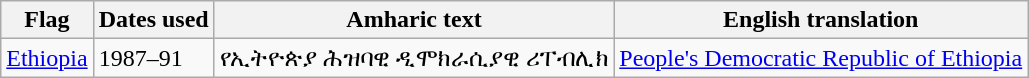<table class="wikitable sortable noresize">
<tr>
<th>Flag</th>
<th>Dates used</th>
<th>Amharic text</th>
<th>English translation</th>
</tr>
<tr>
<td> <a href='#'>Ethiopia</a></td>
<td>1987–91</td>
<td>የኢትዮጵያ ሕዝባዊ ዲሞክራሲያዊ ሪፐብሊክ</td>
<td><a href='#'>People's Democratic Republic of Ethiopia</a></td>
</tr>
</table>
